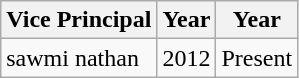<table class="wikitable">
<tr>
<th>Vice Principal</th>
<th>Year</th>
<th>Year</th>
</tr>
<tr>
<td>sawmi nathan</td>
<td>2012</td>
<td>Present</td>
</tr>
</table>
